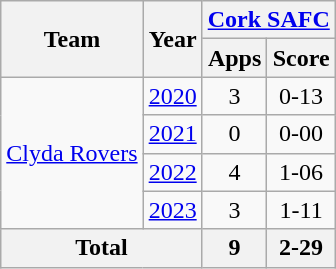<table class="wikitable" style="text-align:center">
<tr>
<th rowspan="2">Team</th>
<th rowspan="2">Year</th>
<th colspan="2"><a href='#'>Cork SAFC</a></th>
</tr>
<tr>
<th>Apps</th>
<th>Score</th>
</tr>
<tr>
<td rowspan="4"><a href='#'>Clyda Rovers</a></td>
<td><a href='#'>2020</a></td>
<td>3</td>
<td>0-13</td>
</tr>
<tr>
<td><a href='#'>2021</a></td>
<td>0</td>
<td>0-00</td>
</tr>
<tr>
<td><a href='#'>2022</a></td>
<td>4</td>
<td>1-06</td>
</tr>
<tr>
<td><a href='#'>2023</a></td>
<td>3</td>
<td>1-11</td>
</tr>
<tr>
<th colspan="2">Total</th>
<th>9</th>
<th>2-29</th>
</tr>
</table>
